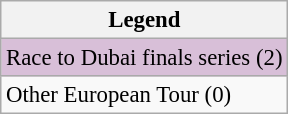<table class="wikitable" style="font-size:95%;">
<tr>
<th>Legend</th>
</tr>
<tr style="background:thistle;">
<td>Race to Dubai finals series (2)</td>
</tr>
<tr>
<td>Other European Tour (0)</td>
</tr>
</table>
